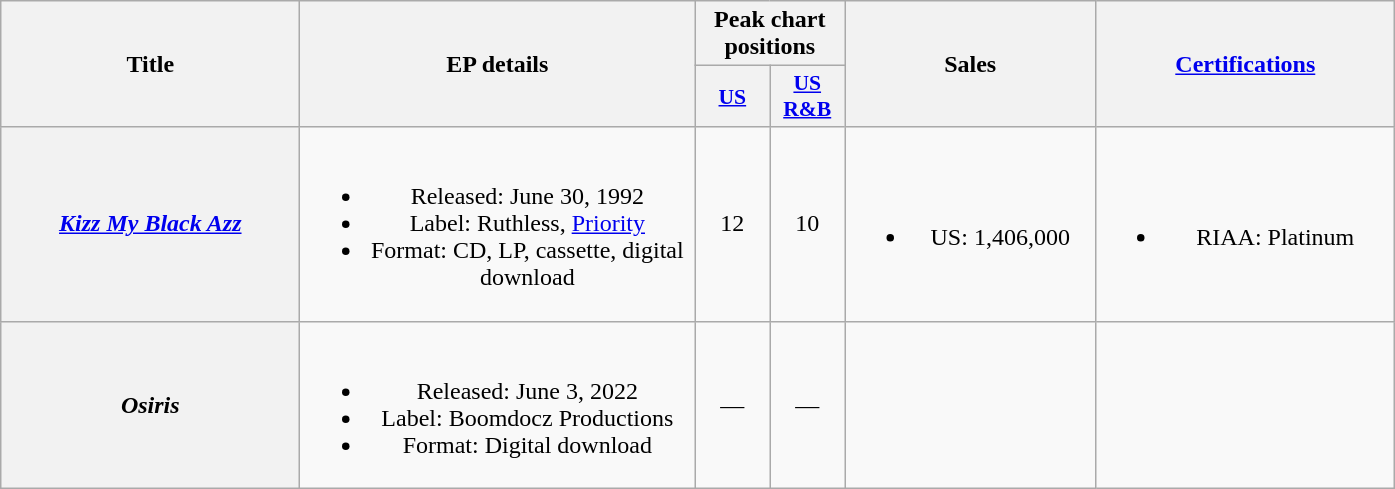<table class="wikitable plainrowheaders" style="text-align:center;" border="1">
<tr>
<th scope="col" rowspan="2" style="width:12em;">Title</th>
<th scope="col" rowspan="2" style="width:16em;">EP details</th>
<th scope="col" colspan="2">Peak chart positions</th>
<th scope="col" rowspan="2" style="width:10em;">Sales</th>
<th scope="col" rowspan="2" style="width:12em;"><a href='#'>Certifications</a></th>
</tr>
<tr>
<th scope="col" style="width:3em;font-size:90%;"><a href='#'>US</a><br></th>
<th scope="col" style="width:3em;font-size:90%;"><a href='#'>US R&B</a><br></th>
</tr>
<tr>
<th scope="row"><em><a href='#'>Kizz My Black Azz</a></em></th>
<td><br><ul><li>Released: June 30, 1992</li><li>Label: Ruthless, <a href='#'>Priority</a></li><li>Format: CD, LP, cassette, digital download</li></ul></td>
<td>12</td>
<td>10</td>
<td><br><ul><li>US: 1,406,000</li></ul></td>
<td><br><ul><li>RIAA: Platinum</li></ul></td>
</tr>
<tr>
<th scope="row"><em>Osiris</em></th>
<td><br><ul><li>Released: June 3, 2022</li><li>Label: Boomdocz Productions</li><li>Format: Digital download</li></ul></td>
<td>—</td>
<td>—</td>
<td></td>
<td></td>
</tr>
</table>
